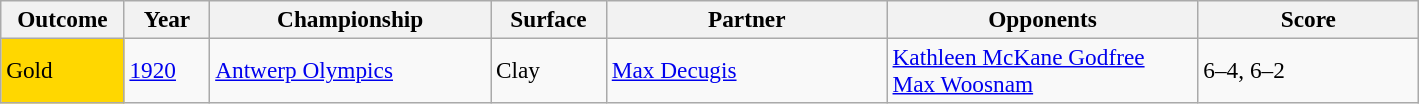<table class="wikitable" style=font-size:97%>
<tr>
<th width=75>Outcome</th>
<th width=50>Year</th>
<th width=180>Championship</th>
<th width=70>Surface</th>
<th width=180>Partner</th>
<th width=200>Opponents</th>
<th width=140>Score</th>
</tr>
<tr>
<td bgcolor=gold>Gold</td>
<td><a href='#'>1920</a></td>
<td><a href='#'>Antwerp Olympics</a></td>
<td>Clay</td>
<td> <a href='#'>Max Decugis</a></td>
<td> <a href='#'>Kathleen McKane Godfree</a><br> <a href='#'>Max Woosnam</a></td>
<td>6–4, 6–2</td>
</tr>
</table>
